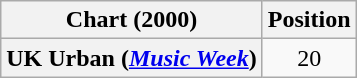<table class="wikitable plainrowheaders" style="text-align:center">
<tr>
<th scope="col">Chart (2000)</th>
<th scope="col">Position</th>
</tr>
<tr>
<th scope="row">UK Urban (<em><a href='#'>Music Week</a></em>)</th>
<td>20</td>
</tr>
</table>
